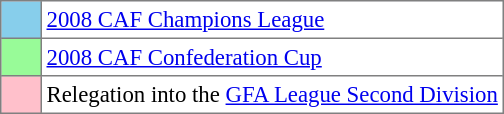<table bgcolor="#f7f8ff" cellpadding="3" cellspacing="0" border="1" style="font-size: 95%; border: gray solid 1px; border-collapse: collapse;text-align:center;">
<tr>
<td style="background: #87ceeb;" width="20"></td>
<td bgcolor="#ffffff" align="left"><a href='#'>2008 CAF Champions League</a></td>
</tr>
<tr>
<td style="background: #98fb98" width="20"></td>
<td bgcolor="#ffffff" align="left"><a href='#'>2008 CAF Confederation Cup</a></td>
</tr>
<tr>
<td style="background: #ffc0cb;" width="20"></td>
<td bgcolor="#ffffff" align="left">Relegation into the <a href='#'>GFA League Second Division</a></td>
</tr>
</table>
